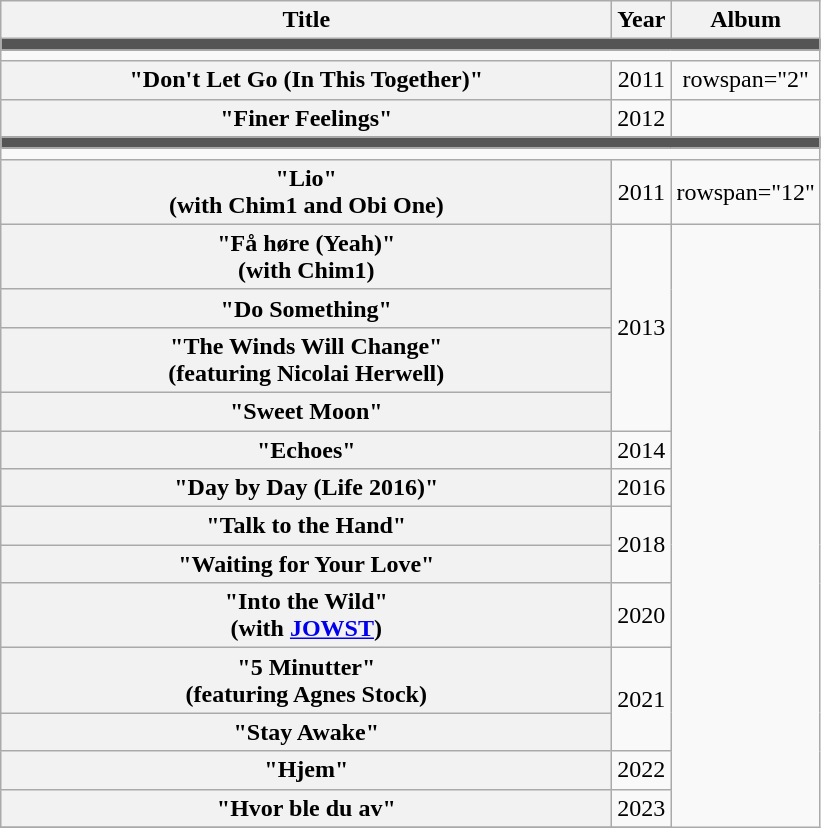<table class="wikitable plainrowheaders" style="text-align:center;">
<tr>
<th scope="col" style="width:25em;">Title</th>
<th scope="col" style="width:1em;">Year</th>
<th scope="col">Album</th>
</tr>
<tr>
<td colspan="4" style="background:#555;"></td>
</tr>
<tr>
<td colspan="4"></td>
</tr>
<tr>
<th scope="row">"Don't Let Go (In This Together)"</th>
<td>2011</td>
<td>rowspan="2" </td>
</tr>
<tr>
<th scope="row">"Finer Feelings"</th>
<td>2012</td>
</tr>
<tr>
<td colspan="4" style="background:#555;"></td>
</tr>
<tr>
<td colspan="4"></td>
</tr>
<tr>
<th scope="row">"Lio"<br><span>(with Chim1 and Obi One)</span></th>
<td>2011</td>
<td>rowspan="12" </td>
</tr>
<tr>
<th scope="row">"Få høre (Yeah)"<br><span>(with Chim1)</span></th>
<td rowspan="4">2013</td>
</tr>
<tr>
<th scope="row">"Do Something"</th>
</tr>
<tr>
<th scope="row">"The Winds Will Change"<br><span>(featuring Nicolai Herwell)</span></th>
</tr>
<tr>
<th scope="row">"Sweet Moon"</th>
</tr>
<tr>
<th scope="row">"Echoes"</th>
<td>2014</td>
</tr>
<tr>
<th scope="row">"Day by Day (Life 2016)"</th>
<td>2016</td>
</tr>
<tr>
<th scope="row">"Talk to the Hand"</th>
<td rowspan="2">2018</td>
</tr>
<tr>
<th scope="row">"Waiting for Your Love"</th>
</tr>
<tr>
<th scope="row">"Into the Wild"<br><span>(with <a href='#'>JOWST</a>)</span></th>
<td>2020</td>
</tr>
<tr>
<th scope="row">"5 Minutter"<br><span>(featuring Agnes Stock)</span></th>
<td rowspan="2">2021</td>
</tr>
<tr>
<th scope="row">"Stay Awake"</th>
</tr>
<tr>
<th scope="row">"Hjem"</th>
<td>2022</td>
</tr>
<tr>
<th scope="row">"Hvor ble du av"</th>
<td>2023</td>
</tr>
<tr>
</tr>
</table>
